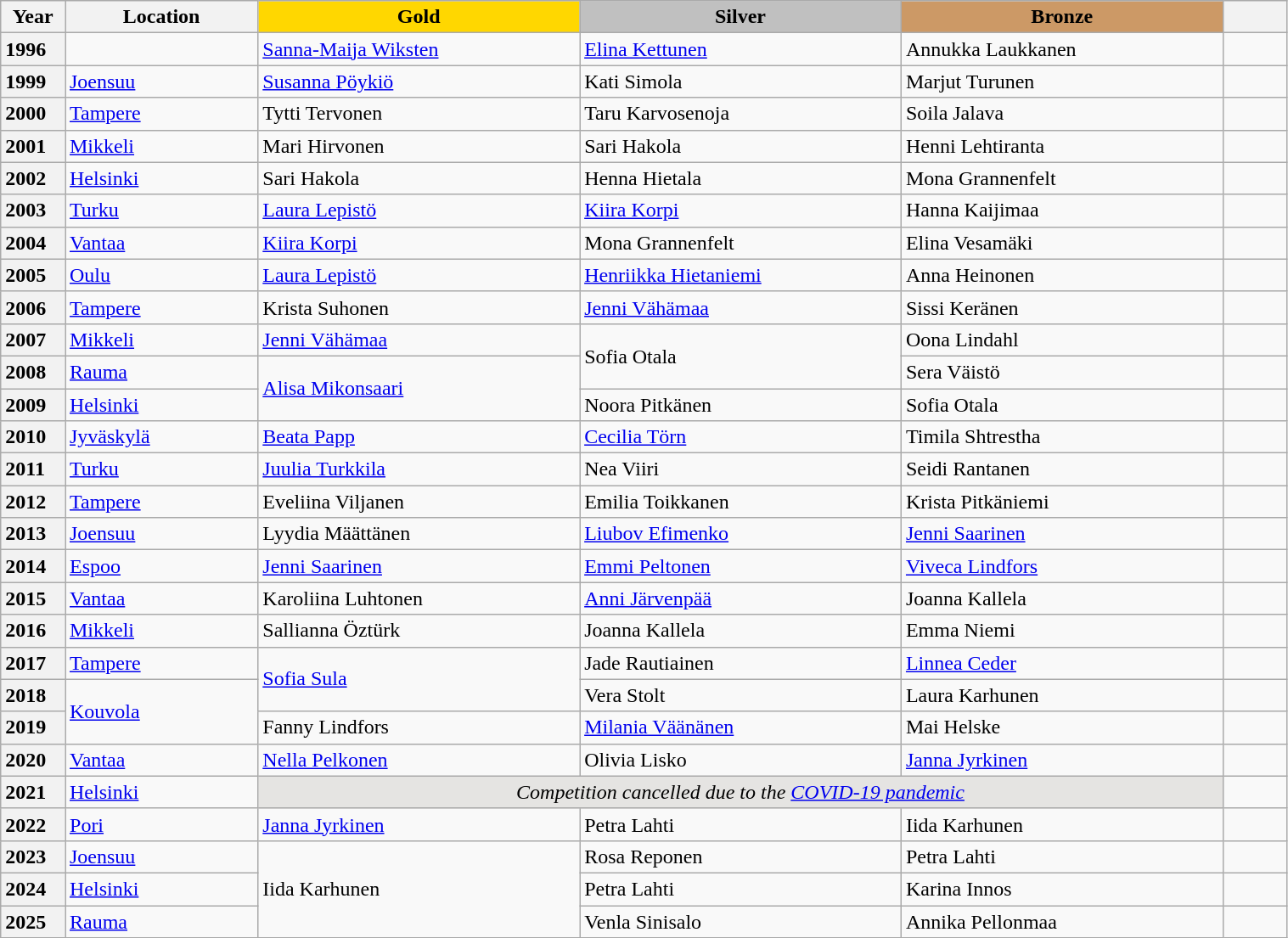<table class="wikitable unsortable" style="text-align:left; width:80%">
<tr>
<th scope="col" style="text-align:center; width:5%">Year</th>
<th scope="col" style="text-align:center; width:15%">Location</th>
<td scope="col" style="text-align:center; width:25%; background:gold"><strong>Gold</strong></td>
<td scope="col" style="text-align:center; width:25%; background:silver"><strong>Silver</strong></td>
<td scope="col" style="text-align:center; width:25%; background:#c96"><strong>Bronze</strong></td>
<th scope="col" style="text-align:center; width:5%"></th>
</tr>
<tr>
<th scope="row" style="text-align:left">1996</th>
<td></td>
<td><a href='#'>Sanna-Maija Wiksten</a></td>
<td><a href='#'>Elina Kettunen</a></td>
<td>Annukka Laukkanen</td>
<td></td>
</tr>
<tr>
<th scope="row" style="text-align:left">1999</th>
<td><a href='#'>Joensuu</a></td>
<td><a href='#'>Susanna Pöykiö</a></td>
<td>Kati Simola</td>
<td>Marjut Turunen</td>
<td></td>
</tr>
<tr>
<th scope="row" style="text-align:left">2000</th>
<td><a href='#'>Tampere</a></td>
<td>Tytti Tervonen</td>
<td>Taru Karvosenoja</td>
<td>Soila Jalava</td>
<td></td>
</tr>
<tr>
<th scope="row" style="text-align:left">2001</th>
<td><a href='#'>Mikkeli</a></td>
<td>Mari Hirvonen</td>
<td>Sari Hakola</td>
<td>Henni Lehtiranta</td>
<td></td>
</tr>
<tr>
<th scope="row" style="text-align:left">2002</th>
<td><a href='#'>Helsinki</a></td>
<td>Sari Hakola</td>
<td>Henna Hietala</td>
<td>Mona Grannenfelt</td>
<td></td>
</tr>
<tr>
<th scope="row" style="text-align:left">2003</th>
<td><a href='#'>Turku</a></td>
<td><a href='#'>Laura Lepistö</a></td>
<td><a href='#'>Kiira Korpi</a></td>
<td>Hanna Kaijimaa</td>
<td></td>
</tr>
<tr>
<th scope="row" style="text-align:left">2004</th>
<td><a href='#'>Vantaa</a></td>
<td><a href='#'>Kiira Korpi</a></td>
<td>Mona Grannenfelt</td>
<td>Elina Vesamäki</td>
<td></td>
</tr>
<tr>
<th scope="row" style="text-align:left">2005</th>
<td><a href='#'>Oulu</a></td>
<td><a href='#'>Laura Lepistö</a></td>
<td><a href='#'>Henriikka Hietaniemi</a></td>
<td>Anna Heinonen</td>
<td></td>
</tr>
<tr>
<th scope="row" style="text-align:left">2006</th>
<td><a href='#'>Tampere</a></td>
<td>Krista Suhonen</td>
<td><a href='#'>Jenni Vähämaa</a></td>
<td>Sissi Keränen</td>
<td></td>
</tr>
<tr>
<th scope="row" style="text-align:left">2007</th>
<td><a href='#'>Mikkeli</a></td>
<td><a href='#'>Jenni Vähämaa</a></td>
<td rowspan="2">Sofia Otala</td>
<td>Oona Lindahl</td>
<td></td>
</tr>
<tr>
<th scope="row" style="text-align:left">2008</th>
<td><a href='#'>Rauma</a></td>
<td rowspan="2"><a href='#'>Alisa Mikonsaari</a></td>
<td>Sera Väistö</td>
<td></td>
</tr>
<tr>
<th scope="row" style="text-align:left">2009</th>
<td><a href='#'>Helsinki</a></td>
<td>Noora Pitkänen</td>
<td>Sofia Otala</td>
<td></td>
</tr>
<tr>
<th scope="row" style="text-align:left">2010</th>
<td><a href='#'>Jyväskylä</a></td>
<td><a href='#'>Beata Papp</a></td>
<td><a href='#'>Cecilia Törn</a></td>
<td>Timila Shtrestha</td>
<td></td>
</tr>
<tr>
<th scope="row" style="text-align:left">2011</th>
<td><a href='#'>Turku</a></td>
<td><a href='#'>Juulia Turkkila</a></td>
<td>Nea Viiri</td>
<td>Seidi Rantanen</td>
<td></td>
</tr>
<tr>
<th scope="row" style="text-align:left">2012</th>
<td><a href='#'>Tampere</a></td>
<td>Eveliina Viljanen</td>
<td>Emilia Toikkanen</td>
<td>Krista Pitkäniemi</td>
<td></td>
</tr>
<tr>
<th scope="row" style="text-align:left">2013</th>
<td><a href='#'>Joensuu</a></td>
<td>Lyydia Määttänen</td>
<td><a href='#'>Liubov Efimenko</a></td>
<td><a href='#'>Jenni Saarinen</a></td>
<td></td>
</tr>
<tr>
<th scope="row" style="text-align:left">2014</th>
<td><a href='#'>Espoo</a></td>
<td><a href='#'>Jenni Saarinen</a></td>
<td><a href='#'>Emmi Peltonen</a></td>
<td><a href='#'>Viveca Lindfors</a></td>
<td></td>
</tr>
<tr>
<th scope="row" style="text-align:left">2015</th>
<td><a href='#'>Vantaa</a></td>
<td>Karoliina Luhtonen</td>
<td><a href='#'>Anni Järvenpää</a></td>
<td>Joanna Kallela</td>
<td></td>
</tr>
<tr>
<th scope="row" style="text-align:left">2016</th>
<td><a href='#'>Mikkeli</a></td>
<td>Sallianna Öztürk</td>
<td>Joanna Kallela</td>
<td>Emma Niemi</td>
<td></td>
</tr>
<tr>
<th scope="row" style="text-align:left">2017</th>
<td><a href='#'>Tampere</a></td>
<td rowspan="2"><a href='#'>Sofia Sula</a></td>
<td>Jade Rautiainen</td>
<td><a href='#'>Linnea Ceder</a></td>
<td></td>
</tr>
<tr>
<th scope="row" style="text-align:left">2018</th>
<td rowspan="2"><a href='#'>Kouvola</a></td>
<td>Vera Stolt</td>
<td>Laura Karhunen</td>
<td></td>
</tr>
<tr>
<th scope="row" style="text-align:left">2019</th>
<td>Fanny Lindfors</td>
<td><a href='#'>Milania Väänänen</a></td>
<td>Mai Helske</td>
<td></td>
</tr>
<tr>
<th scope="row" style="text-align:left">2020</th>
<td><a href='#'>Vantaa</a></td>
<td><a href='#'>Nella Pelkonen</a></td>
<td>Olivia Lisko</td>
<td><a href='#'>Janna Jyrkinen</a></td>
<td></td>
</tr>
<tr>
<th scope="row" style="text-align:left">2021</th>
<td><a href='#'>Helsinki</a></td>
<td colspan="3" bgcolor="e5e4e2" align="center"><em>Competition cancelled due to the <a href='#'>COVID-19 pandemic</a></em></td>
<td></td>
</tr>
<tr>
<th scope="row" style="text-align:left">2022</th>
<td><a href='#'>Pori</a></td>
<td><a href='#'>Janna Jyrkinen</a></td>
<td>Petra Lahti</td>
<td>Iida Karhunen</td>
<td></td>
</tr>
<tr>
<th scope="row" style="text-align:left">2023</th>
<td><a href='#'>Joensuu</a></td>
<td rowspan="3">Iida Karhunen</td>
<td>Rosa Reponen</td>
<td>Petra Lahti</td>
<td></td>
</tr>
<tr>
<th scope="row" style="text-align:left">2024</th>
<td><a href='#'>Helsinki</a></td>
<td>Petra Lahti</td>
<td>Karina Innos</td>
<td></td>
</tr>
<tr>
<th scope="row" style="text-align:left">2025</th>
<td><a href='#'>Rauma</a></td>
<td>Venla Sinisalo</td>
<td>Annika Pellonmaa</td>
<td></td>
</tr>
</table>
